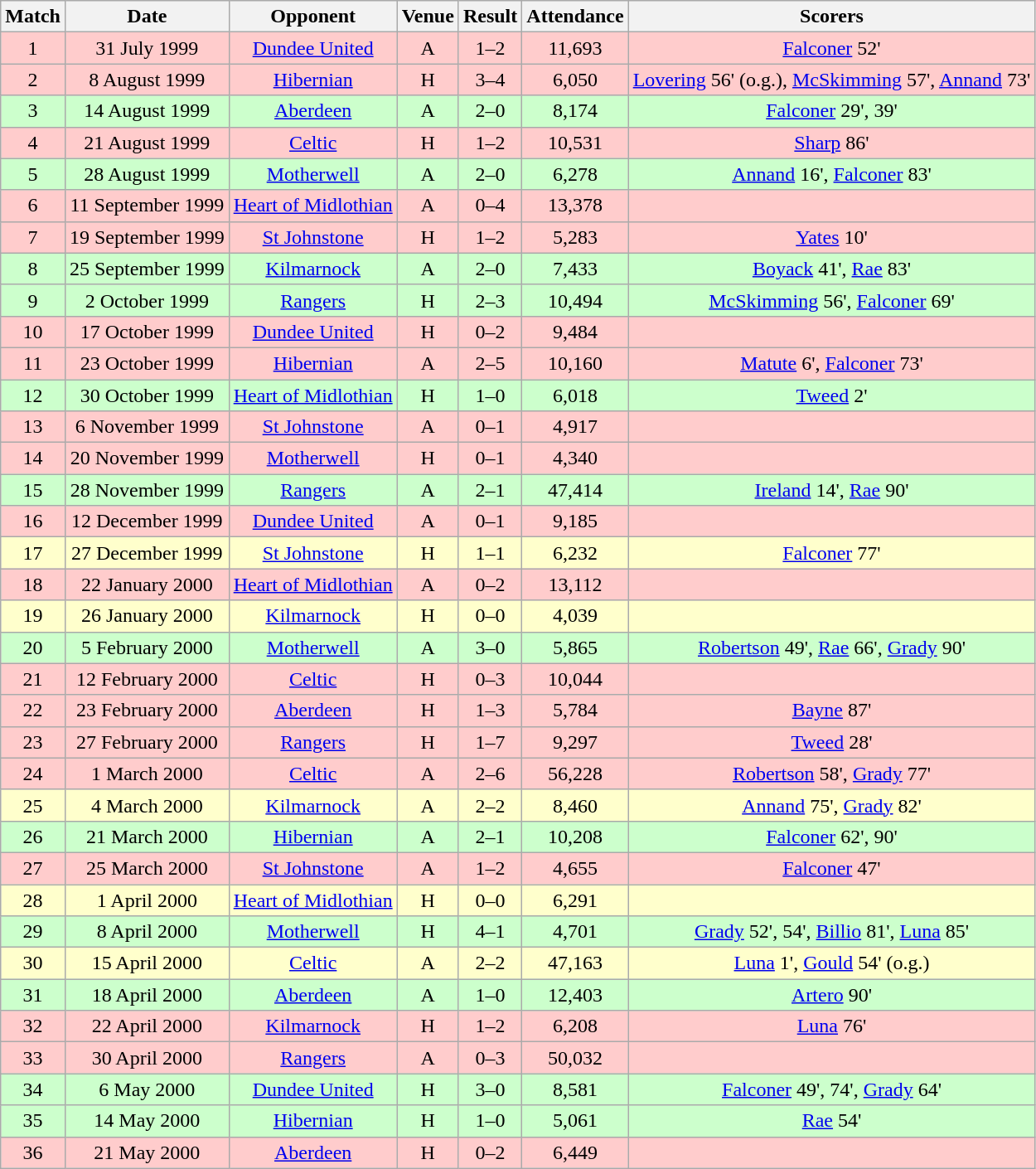<table class="wikitable" style="font-size:100%; text-align:center">
<tr>
<th>Match</th>
<th>Date</th>
<th>Opponent</th>
<th>Venue</th>
<th>Result</th>
<th>Attendance</th>
<th>Scorers</th>
</tr>
<tr style="background: #FFCCCC;">
<td>1</td>
<td>31 July 1999</td>
<td><a href='#'>Dundee United</a></td>
<td>A</td>
<td>1–2</td>
<td>11,693</td>
<td><a href='#'>Falconer</a> 52'</td>
</tr>
<tr style="background: #FFCCCC;">
<td>2</td>
<td>8 August 1999</td>
<td><a href='#'>Hibernian</a></td>
<td>H</td>
<td>3–4</td>
<td>6,050</td>
<td><a href='#'>Lovering</a> 56' (o.g.), <a href='#'>McSkimming</a> 57', <a href='#'>Annand</a> 73'</td>
</tr>
<tr style="background: #CCFFCC;">
<td>3</td>
<td>14 August 1999</td>
<td><a href='#'>Aberdeen</a></td>
<td>A</td>
<td>2–0</td>
<td>8,174</td>
<td><a href='#'>Falconer</a> 29', 39'</td>
</tr>
<tr style="background: #FFCCCC;">
<td>4</td>
<td>21 August 1999</td>
<td><a href='#'>Celtic</a></td>
<td>H</td>
<td>1–2</td>
<td>10,531</td>
<td><a href='#'>Sharp</a> 86'</td>
</tr>
<tr style="background: #CCFFCC;">
<td>5</td>
<td>28 August 1999</td>
<td><a href='#'>Motherwell</a></td>
<td>A</td>
<td>2–0</td>
<td>6,278</td>
<td><a href='#'>Annand</a> 16', <a href='#'>Falconer</a> 83'</td>
</tr>
<tr style="background: #FFCCCC;">
<td>6</td>
<td>11 September 1999</td>
<td><a href='#'>Heart of Midlothian</a></td>
<td>A</td>
<td>0–4</td>
<td>13,378</td>
<td></td>
</tr>
<tr style="background: #FFCCCC;">
<td>7</td>
<td>19 September 1999</td>
<td><a href='#'>St Johnstone</a></td>
<td>H</td>
<td>1–2</td>
<td>5,283</td>
<td><a href='#'>Yates</a> 10'</td>
</tr>
<tr style="background: #CCFFCC;">
<td>8</td>
<td>25 September 1999</td>
<td><a href='#'>Kilmarnock</a></td>
<td>A</td>
<td>2–0</td>
<td>7,433</td>
<td><a href='#'>Boyack</a> 41', <a href='#'>Rae</a> 83'</td>
</tr>
<tr style="background: #CCFFCC;">
<td>9</td>
<td>2 October 1999</td>
<td><a href='#'>Rangers</a></td>
<td>H</td>
<td>2–3</td>
<td>10,494</td>
<td><a href='#'>McSkimming</a> 56', <a href='#'>Falconer</a> 69'</td>
</tr>
<tr style="background: #FFCCCC;">
<td>10</td>
<td>17 October 1999</td>
<td><a href='#'>Dundee United</a></td>
<td>H</td>
<td>0–2</td>
<td>9,484</td>
<td></td>
</tr>
<tr style="background: #FFCCCC;">
<td>11</td>
<td>23 October 1999</td>
<td><a href='#'>Hibernian</a></td>
<td>A</td>
<td>2–5</td>
<td>10,160</td>
<td><a href='#'>Matute</a> 6', <a href='#'>Falconer</a> 73'</td>
</tr>
<tr style="background: #CCFFCC;">
<td>12</td>
<td>30 October 1999</td>
<td><a href='#'>Heart of Midlothian</a></td>
<td>H</td>
<td>1–0</td>
<td>6,018</td>
<td><a href='#'>Tweed</a> 2'</td>
</tr>
<tr style="background: #FFCCCC;">
<td>13</td>
<td>6 November 1999</td>
<td><a href='#'>St Johnstone</a></td>
<td>A</td>
<td>0–1</td>
<td>4,917</td>
<td></td>
</tr>
<tr style="background: #FFCCCC;">
<td>14</td>
<td>20 November 1999</td>
<td><a href='#'>Motherwell</a></td>
<td>H</td>
<td>0–1</td>
<td>4,340</td>
<td></td>
</tr>
<tr style="background: #CCFFCC;">
<td>15</td>
<td>28 November 1999</td>
<td><a href='#'>Rangers</a></td>
<td>A</td>
<td>2–1</td>
<td>47,414</td>
<td><a href='#'>Ireland</a> 14', <a href='#'>Rae</a> 90'</td>
</tr>
<tr style="background: #FFCCCC;">
<td>16</td>
<td>12 December 1999</td>
<td><a href='#'>Dundee United</a></td>
<td>A</td>
<td>0–1</td>
<td>9,185</td>
<td></td>
</tr>
<tr style="background: #FFFFCC;">
<td>17</td>
<td>27 December 1999</td>
<td><a href='#'>St Johnstone</a></td>
<td>H</td>
<td>1–1</td>
<td>6,232</td>
<td><a href='#'>Falconer</a> 77'</td>
</tr>
<tr style="background: #FFCCCC;">
<td>18</td>
<td>22 January 2000</td>
<td><a href='#'>Heart of Midlothian</a></td>
<td>A</td>
<td>0–2</td>
<td>13,112</td>
<td></td>
</tr>
<tr style="background: #FFFFCC;">
<td>19</td>
<td>26 January 2000</td>
<td><a href='#'>Kilmarnock</a></td>
<td>H</td>
<td>0–0</td>
<td>4,039</td>
<td></td>
</tr>
<tr style="background: #CCFFCC;">
<td>20</td>
<td>5 February 2000</td>
<td><a href='#'>Motherwell</a></td>
<td>A</td>
<td>3–0</td>
<td>5,865</td>
<td><a href='#'>Robertson</a> 49', <a href='#'>Rae</a> 66', <a href='#'>Grady</a> 90'</td>
</tr>
<tr style="background: #FFCCCC;">
<td>21</td>
<td>12 February 2000</td>
<td><a href='#'>Celtic</a></td>
<td>H</td>
<td>0–3</td>
<td>10,044</td>
<td></td>
</tr>
<tr style="background: #FFCCCC;">
<td>22</td>
<td>23 February 2000</td>
<td><a href='#'>Aberdeen</a></td>
<td>H</td>
<td>1–3</td>
<td>5,784</td>
<td><a href='#'>Bayne</a> 87'</td>
</tr>
<tr style="background: #FFCCCC;">
<td>23</td>
<td>27 February 2000</td>
<td><a href='#'>Rangers</a></td>
<td>H</td>
<td>1–7</td>
<td>9,297</td>
<td><a href='#'>Tweed</a> 28'</td>
</tr>
<tr style="background: #FFCCCC;">
<td>24</td>
<td>1 March 2000</td>
<td><a href='#'>Celtic</a></td>
<td>A</td>
<td>2–6</td>
<td>56,228</td>
<td><a href='#'>Robertson</a> 58', <a href='#'>Grady</a> 77'</td>
</tr>
<tr style="background: #FFFFCC;">
<td>25</td>
<td>4 March 2000</td>
<td><a href='#'>Kilmarnock</a></td>
<td>A</td>
<td>2–2</td>
<td>8,460</td>
<td><a href='#'>Annand</a> 75', <a href='#'>Grady</a> 82'</td>
</tr>
<tr style="background: #CCFFCC;">
<td>26</td>
<td>21 March 2000</td>
<td><a href='#'>Hibernian</a></td>
<td>A</td>
<td>2–1</td>
<td>10,208</td>
<td><a href='#'>Falconer</a> 62', 90'</td>
</tr>
<tr style="background: #FFCCCC;">
<td>27</td>
<td>25 March 2000</td>
<td><a href='#'>St Johnstone</a></td>
<td>A</td>
<td>1–2</td>
<td>4,655</td>
<td><a href='#'>Falconer</a> 47'</td>
</tr>
<tr style="background: #FFFFCC;">
<td>28</td>
<td>1 April 2000</td>
<td><a href='#'>Heart of Midlothian</a></td>
<td>H</td>
<td>0–0</td>
<td>6,291</td>
<td></td>
</tr>
<tr style="background: #CCFFCC;">
<td>29</td>
<td>8 April 2000</td>
<td><a href='#'>Motherwell</a></td>
<td>H</td>
<td>4–1</td>
<td>4,701</td>
<td><a href='#'>Grady</a> 52', 54', <a href='#'>Billio</a> 81', <a href='#'>Luna</a> 85'</td>
</tr>
<tr style="background: #FFFFCC;">
<td>30</td>
<td>15 April 2000</td>
<td><a href='#'>Celtic</a></td>
<td>A</td>
<td>2–2</td>
<td>47,163</td>
<td><a href='#'>Luna</a> 1', <a href='#'>Gould</a> 54' (o.g.)</td>
</tr>
<tr style="background: #CCFFCC;">
<td>31</td>
<td>18 April 2000</td>
<td><a href='#'>Aberdeen</a></td>
<td>A</td>
<td>1–0</td>
<td>12,403</td>
<td><a href='#'>Artero</a> 90'</td>
</tr>
<tr style="background: #FFCCCC;">
<td>32</td>
<td>22 April 2000</td>
<td><a href='#'>Kilmarnock</a></td>
<td>H</td>
<td>1–2</td>
<td>6,208</td>
<td><a href='#'>Luna</a> 76'</td>
</tr>
<tr style="background: #FFCCCC;">
<td>33</td>
<td>30 April 2000</td>
<td><a href='#'>Rangers</a></td>
<td>A</td>
<td>0–3</td>
<td>50,032</td>
<td></td>
</tr>
<tr style="background: #CCFFCC;">
<td>34</td>
<td>6 May 2000</td>
<td><a href='#'>Dundee United</a></td>
<td>H</td>
<td>3–0</td>
<td>8,581</td>
<td><a href='#'>Falconer</a> 49', 74', <a href='#'>Grady</a> 64'</td>
</tr>
<tr style="background: #CCFFCC;">
<td>35</td>
<td>14 May 2000</td>
<td><a href='#'>Hibernian</a></td>
<td>H</td>
<td>1–0</td>
<td>5,061</td>
<td><a href='#'>Rae</a> 54'</td>
</tr>
<tr style="background: #FFCCCC;">
<td>36</td>
<td>21 May 2000</td>
<td><a href='#'>Aberdeen</a></td>
<td>H</td>
<td>0–2</td>
<td>6,449</td>
<td></td>
</tr>
</table>
